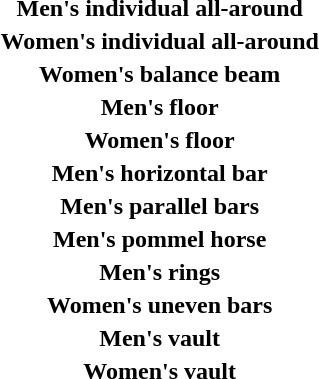<table>
<tr>
<th scope="row">Men's individual all-around<br></th>
<td></td>
<td></td>
<td></td>
</tr>
<tr>
<th scope="row">Women's individual all-around<br></th>
<td></td>
<td></td>
<td></td>
</tr>
<tr>
<th scope="row">Women's balance beam<br></th>
<td></td>
<td></td>
<td></td>
</tr>
<tr>
<th scope="row">Men's floor<br></th>
<td></td>
<td></td>
<td></td>
</tr>
<tr>
<th scope="row">Women's floor<br></th>
<td></td>
<td></td>
<td></td>
</tr>
<tr>
<th scope="row">Men's horizontal bar<br></th>
<td></td>
<td></td>
<td></td>
</tr>
<tr>
<th scope="row">Men's parallel bars<br></th>
<td></td>
<td></td>
<td></td>
</tr>
<tr>
<th scope="row">Men's pommel horse<br></th>
<td></td>
<td></td>
<td></td>
</tr>
<tr>
<th scope="row">Men's rings<br></th>
<td></td>
<td></td>
<td></td>
</tr>
<tr>
<th scope="row">Women's uneven bars<br></th>
<td></td>
<td></td>
<td></td>
</tr>
<tr>
<th scope="row">Men's vault<br></th>
<td></td>
<td></td>
<td></td>
</tr>
<tr>
<th scope="row">Women's vault<br></th>
<td></td>
<td></td>
<td></td>
</tr>
<tr>
</tr>
</table>
